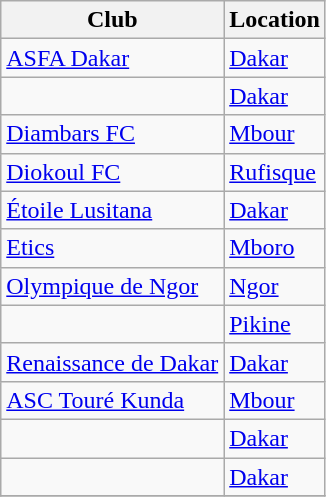<table class="wikitable sortable">
<tr>
<th>Club</th>
<th>Location</th>
</tr>
<tr>
<td><a href='#'>ASFA Dakar</a></td>
<td><a href='#'>Dakar</a></td>
</tr>
<tr>
<td></td>
<td><a href='#'>Dakar</a></td>
</tr>
<tr>
<td><a href='#'>Diambars FC</a></td>
<td><a href='#'>Mbour</a></td>
</tr>
<tr>
<td><a href='#'>Diokoul FC</a></td>
<td><a href='#'>Rufisque</a></td>
</tr>
<tr>
<td><a href='#'>Étoile Lusitana</a></td>
<td><a href='#'>Dakar</a></td>
</tr>
<tr>
<td><a href='#'>Etics</a></td>
<td><a href='#'>Mboro</a></td>
</tr>
<tr>
<td><a href='#'>Olympique de Ngor</a></td>
<td><a href='#'>Ngor</a></td>
</tr>
<tr>
<td></td>
<td><a href='#'>Pikine</a></td>
</tr>
<tr>
<td><a href='#'>Renaissance de Dakar</a></td>
<td><a href='#'>Dakar</a></td>
</tr>
<tr>
<td><a href='#'>ASC Touré Kunda</a></td>
<td><a href='#'>Mbour</a></td>
</tr>
<tr>
<td></td>
<td><a href='#'>Dakar</a></td>
</tr>
<tr>
<td></td>
<td><a href='#'>Dakar</a></td>
</tr>
<tr>
</tr>
</table>
